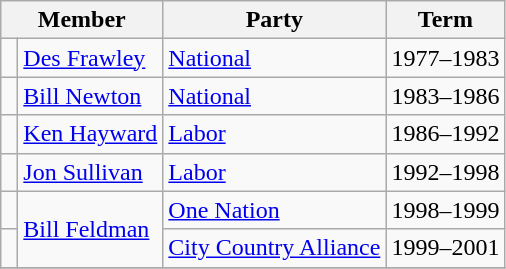<table class="wikitable">
<tr>
<th colspan="2">Member</th>
<th>Party</th>
<th>Term</th>
</tr>
<tr>
<td> </td>
<td><a href='#'>Des Frawley</a></td>
<td><a href='#'>National</a></td>
<td>1977–1983</td>
</tr>
<tr>
<td> </td>
<td><a href='#'>Bill Newton</a></td>
<td><a href='#'>National</a></td>
<td>1983–1986</td>
</tr>
<tr>
<td> </td>
<td><a href='#'>Ken Hayward</a></td>
<td><a href='#'>Labor</a></td>
<td>1986–1992</td>
</tr>
<tr>
<td> </td>
<td><a href='#'>Jon Sullivan</a></td>
<td><a href='#'>Labor</a></td>
<td>1992–1998</td>
</tr>
<tr>
<td> </td>
<td rowspan="2"><a href='#'>Bill Feldman</a></td>
<td><a href='#'>One Nation</a></td>
<td>1998–1999</td>
</tr>
<tr>
<td> </td>
<td><a href='#'>City Country Alliance</a></td>
<td>1999–2001</td>
</tr>
<tr>
</tr>
</table>
